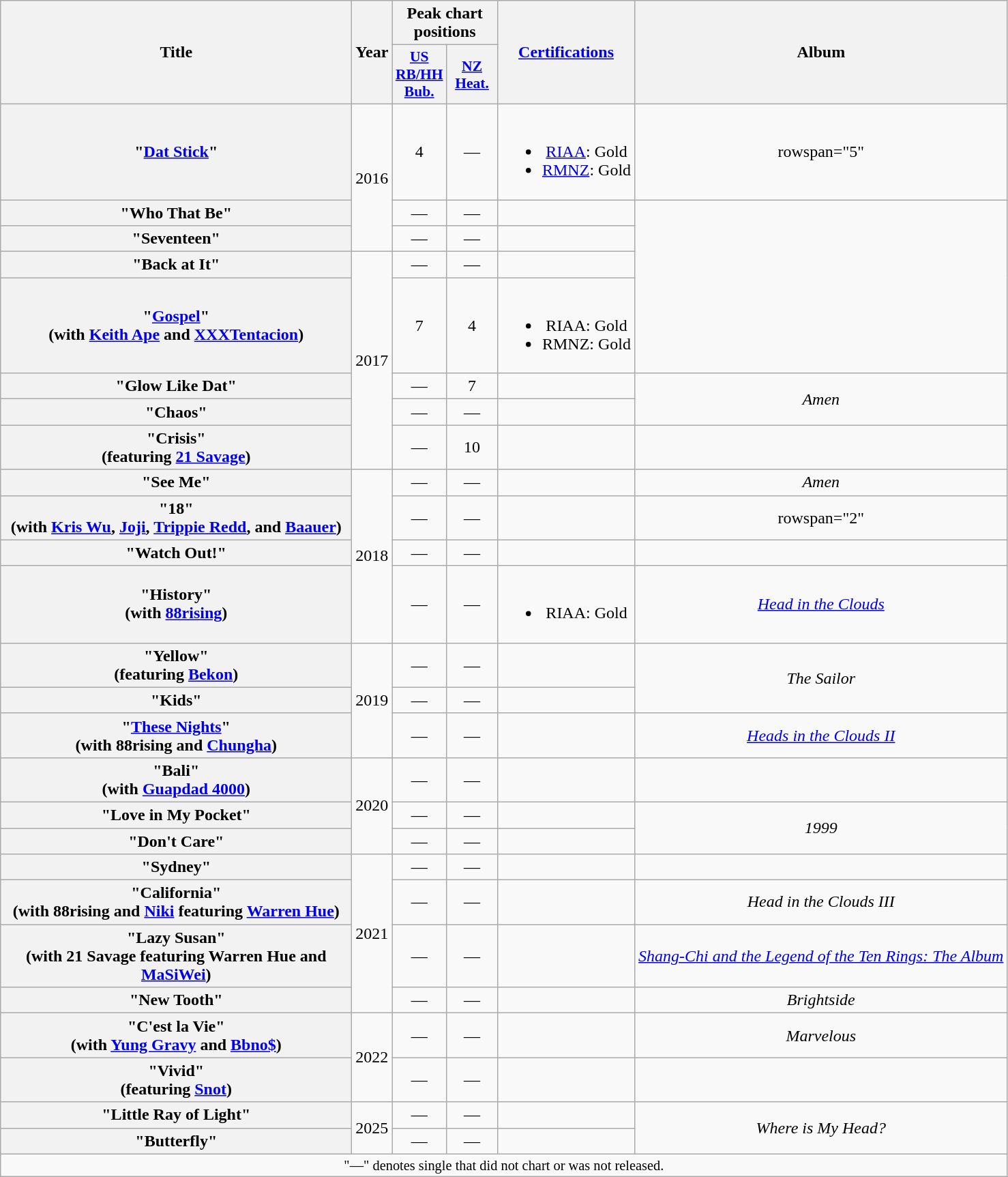<table class="wikitable plainrowheaders" style="text-align:center;">
<tr>
<th scope="col" rowspan="2" style="width:21em;">Title</th>
<th scope="col" rowspan="2" style="width:1em;">Year</th>
<th scope="col" colspan="2">Peak chart positions</th>
<th scope="col" rowspan="2"><a href='#'>Certifications</a></th>
<th scope="col" rowspan="2">Album</th>
</tr>
<tr>
<th scope="col" style="width:3em;font-size:90%;"><a href='#'>US<br>RB/HH<br>Bub.</a><br></th>
<th scope="col" style="width:3em;font-size:90%;"><a href='#'>NZ Heat.</a><br></th>
</tr>
<tr>
<th scope="row">"<a href='#'>Dat Stick</a>"</th>
<td rowspan="3">2016</td>
<td>4</td>
<td>—</td>
<td><br><ul><li><a href='#'>RIAA</a>: Gold</li><li><a href='#'>RMNZ</a>: Gold</li></ul></td>
<td>rowspan="5" </td>
</tr>
<tr>
<th scope="row">"Who That Be"</th>
<td>—</td>
<td>—</td>
<td></td>
</tr>
<tr>
<th scope="row">"Seventeen"</th>
<td>—</td>
<td>—</td>
<td></td>
</tr>
<tr>
<th scope="row">"Back at It"</th>
<td rowspan="5">2017</td>
<td>—</td>
<td>—</td>
<td></td>
</tr>
<tr>
<th scope="row">"<a href='#'>Gospel</a>"<br><span>(with <a href='#'>Keith Ape</a> and <a href='#'>XXXTentacion</a>)</span></th>
<td>7</td>
<td>4</td>
<td><br><ul><li>RIAA: Gold</li><li>RMNZ: Gold</li></ul></td>
</tr>
<tr>
<th scope="row">"Glow Like Dat"</th>
<td>—</td>
<td>7</td>
<td></td>
<td rowspan="2"><em>Amen</em></td>
</tr>
<tr>
<th scope="row">"Chaos"</th>
<td>—</td>
<td>—</td>
<td></td>
</tr>
<tr>
<th scope="row">"Crisis"<br><span>(featuring <a href='#'>21 Savage</a>)</span></th>
<td>—</td>
<td>10</td>
<td></td>
<td></td>
</tr>
<tr>
<th scope="row">"See Me"</th>
<td rowspan="4">2018</td>
<td>—</td>
<td>—</td>
<td></td>
<td><em>Amen</em></td>
</tr>
<tr>
<th scope="row">"18"<br><span>(with <a href='#'>Kris Wu</a>, <a href='#'>Joji</a>, <a href='#'>Trippie Redd</a>, and <a href='#'>Baauer</a>)</span></th>
<td>—</td>
<td>—</td>
<td></td>
<td>rowspan="2" </td>
</tr>
<tr>
<th scope="row">"Watch Out!"</th>
<td>—</td>
<td>—</td>
<td></td>
</tr>
<tr>
<th scope="row">"History"<br><span>(with <a href='#'>88rising</a>)</span></th>
<td>—</td>
<td>—</td>
<td><br><ul><li>RIAA: Gold</li></ul></td>
<td><em><a href='#'>Head in the Clouds</a></em></td>
</tr>
<tr>
<th scope="row">"Yellow"<br><span>(featuring <a href='#'>Bekon</a>)</span></th>
<td rowspan="3">2019</td>
<td>—</td>
<td>—</td>
<td></td>
<td rowspan="2"><em>The Sailor</em></td>
</tr>
<tr>
<th scope="row">"Kids"</th>
<td>—</td>
<td>—</td>
<td></td>
</tr>
<tr>
<th scope="row">"<a href='#'>These Nights</a>"<br><span>(with 88rising and <a href='#'>Chungha</a>)</span></th>
<td>—</td>
<td>—</td>
<td></td>
<td><em><a href='#'>Heads in the Clouds II</a></em></td>
</tr>
<tr>
<th scope="row">"Bali"<br><span>(with <a href='#'>Guapdad 4000</a>)</span></th>
<td rowspan="3">2020</td>
<td>—</td>
<td>—</td>
<td></td>
<td></td>
</tr>
<tr>
<th scope="row">"Love in My Pocket"</th>
<td>—</td>
<td>—</td>
<td></td>
<td rowspan="2"><em>1999</em></td>
</tr>
<tr>
<th scope="row">"Don't Care"</th>
<td>—</td>
<td>—</td>
<td></td>
</tr>
<tr>
<th scope="row">"Sydney"</th>
<td rowspan="4">2021</td>
<td>—</td>
<td>—</td>
<td></td>
<td></td>
</tr>
<tr>
<th scope="row">"California"<br><span>(with 88rising and <a href='#'>Niki</a> featuring <a href='#'>Warren Hue</a>)</span></th>
<td>—</td>
<td>—</td>
<td></td>
<td><em>Head in the Clouds III</em></td>
</tr>
<tr>
<th scope="row">"Lazy Susan"<br><span>(with 21 Savage featuring Warren Hue and <a href='#'>MaSiWei</a>)</span></th>
<td>—</td>
<td>—</td>
<td></td>
<td><em><a href='#'>Shang-Chi and the Legend of the Ten Rings: The Album</a></em></td>
</tr>
<tr>
<th scope="row">"New Tooth"</th>
<td>—</td>
<td>—</td>
<td></td>
<td><em>Brightside</em></td>
</tr>
<tr>
<th scope="row">"C'est la Vie"<br><span>(with <a href='#'>Yung Gravy</a> and <a href='#'>Bbno$</a>)</span></th>
<td rowspan="2">2022</td>
<td>—</td>
<td>—</td>
<td></td>
<td><em>Marvelous</em></td>
</tr>
<tr>
<th scope="row">"Vivid"<br><span>(featuring <a href='#'>Snot</a>)</span></th>
<td>—</td>
<td>—</td>
<td></td>
<td></td>
</tr>
<tr>
<th scope="row">"Little Ray of Light"</th>
<td rowspan="2">2025</td>
<td>—</td>
<td>—</td>
<td></td>
<td rowspan="2"><em>Where is My Head?</em></td>
</tr>
<tr>
<th scope="row">"Butterfly"</th>
<td>—</td>
<td>—</td>
<td></td>
</tr>
<tr>
<td colspan="6" style="font-size:85%">"—" denotes single that did not chart or was not released.</td>
</tr>
</table>
